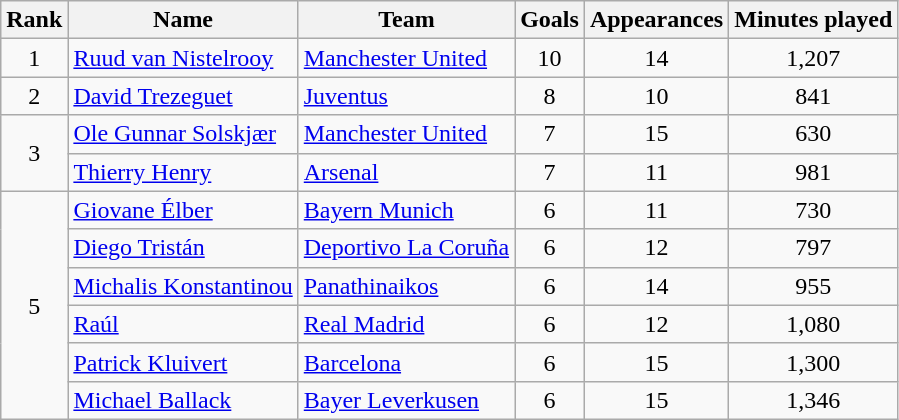<table class="wikitable" style="text-align:center">
<tr>
<th>Rank</th>
<th>Name</th>
<th>Team</th>
<th>Goals</th>
<th>Appearances</th>
<th>Minutes played</th>
</tr>
<tr>
<td>1</td>
<td align="left"> <a href='#'>Ruud van Nistelrooy</a></td>
<td align="left"> <a href='#'>Manchester United</a></td>
<td>10</td>
<td>14</td>
<td>1,207</td>
</tr>
<tr>
<td>2</td>
<td align="left"> <a href='#'>David Trezeguet</a></td>
<td align="left"> <a href='#'>Juventus</a></td>
<td>8</td>
<td>10</td>
<td>841</td>
</tr>
<tr>
<td rowspan="2">3</td>
<td align="left"> <a href='#'>Ole Gunnar Solskjær</a></td>
<td align="left"> <a href='#'>Manchester United</a></td>
<td>7</td>
<td>15</td>
<td>630</td>
</tr>
<tr>
<td align="left"> <a href='#'>Thierry Henry</a></td>
<td align="left"> <a href='#'>Arsenal</a></td>
<td>7</td>
<td>11</td>
<td>981</td>
</tr>
<tr>
<td rowspan="6">5</td>
<td align="left"> <a href='#'>Giovane Élber</a></td>
<td align="left"> <a href='#'>Bayern Munich</a></td>
<td>6</td>
<td>11</td>
<td>730</td>
</tr>
<tr>
<td align="left"> <a href='#'>Diego Tristán</a></td>
<td align="left"> <a href='#'>Deportivo La Coruña</a></td>
<td>6</td>
<td>12</td>
<td>797</td>
</tr>
<tr>
<td align="left"> <a href='#'>Michalis Konstantinou</a></td>
<td align="left"> <a href='#'>Panathinaikos</a></td>
<td>6</td>
<td>14</td>
<td>955</td>
</tr>
<tr>
<td align="left"> <a href='#'>Raúl</a></td>
<td align="left"> <a href='#'>Real Madrid</a></td>
<td>6</td>
<td>12</td>
<td>1,080</td>
</tr>
<tr>
<td align="left"> <a href='#'>Patrick Kluivert</a></td>
<td align="left"> <a href='#'>Barcelona</a></td>
<td>6</td>
<td>15</td>
<td>1,300</td>
</tr>
<tr>
<td align="left"> <a href='#'>Michael Ballack</a></td>
<td align="left"> <a href='#'>Bayer Leverkusen</a></td>
<td>6</td>
<td>15</td>
<td>1,346</td>
</tr>
</table>
